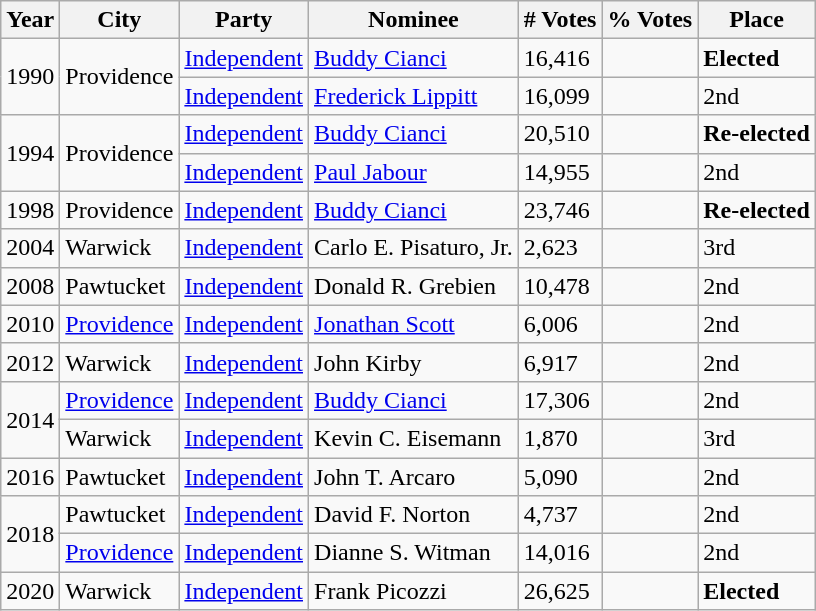<table class="wikitable sortable mw-collapsible">
<tr>
<th>Year</th>
<th>City</th>
<th>Party</th>
<th>Nominee</th>
<th># Votes</th>
<th>% Votes</th>
<th>Place</th>
</tr>
<tr>
<td rowspan="2">1990</td>
<td rowspan="2">Providence</td>
<td><a href='#'>Independent</a></td>
<td><a href='#'>Buddy Cianci</a></td>
<td>16,416</td>
<td></td>
<td><strong>Elected</strong></td>
</tr>
<tr>
<td><a href='#'>Independent</a></td>
<td><a href='#'>Frederick Lippitt</a></td>
<td>16,099</td>
<td></td>
<td>2nd</td>
</tr>
<tr>
<td rowspan="2">1994</td>
<td rowspan="2">Providence</td>
<td><a href='#'>Independent</a></td>
<td><a href='#'>Buddy Cianci</a></td>
<td>20,510</td>
<td></td>
<td><strong>Re-elected</strong></td>
</tr>
<tr>
<td><a href='#'>Independent</a></td>
<td><a href='#'>Paul Jabour</a></td>
<td>14,955</td>
<td></td>
<td>2nd</td>
</tr>
<tr>
<td>1998</td>
<td>Providence</td>
<td><a href='#'>Independent</a></td>
<td><a href='#'>Buddy Cianci</a></td>
<td>23,746</td>
<td></td>
<td><strong>Re-elected</strong></td>
</tr>
<tr>
<td>2004</td>
<td>Warwick</td>
<td><a href='#'>Independent</a></td>
<td>Carlo E. Pisaturo, Jr.</td>
<td>2,623</td>
<td></td>
<td>3rd</td>
</tr>
<tr>
<td>2008</td>
<td>Pawtucket</td>
<td><a href='#'>Independent</a></td>
<td>Donald R. Grebien</td>
<td>10,478</td>
<td></td>
<td>2nd</td>
</tr>
<tr>
<td>2010</td>
<td><a href='#'>Providence</a></td>
<td><a href='#'>Independent</a></td>
<td><a href='#'>Jonathan Scott</a></td>
<td>6,006</td>
<td></td>
<td>2nd</td>
</tr>
<tr>
<td>2012</td>
<td>Warwick</td>
<td><a href='#'>Independent</a></td>
<td>John Kirby</td>
<td>6,917</td>
<td></td>
<td>2nd</td>
</tr>
<tr>
<td rowspan="2">2014</td>
<td><a href='#'>Providence</a></td>
<td><a href='#'>Independent</a></td>
<td><a href='#'>Buddy Cianci</a></td>
<td>17,306</td>
<td></td>
<td>2nd</td>
</tr>
<tr>
<td>Warwick</td>
<td><a href='#'>Independent</a></td>
<td>Kevin C. Eisemann</td>
<td>1,870</td>
<td></td>
<td>3rd</td>
</tr>
<tr>
<td>2016</td>
<td>Pawtucket</td>
<td><a href='#'>Independent</a></td>
<td>John T. Arcaro</td>
<td>5,090</td>
<td></td>
<td>2nd</td>
</tr>
<tr>
<td rowspan="2">2018</td>
<td>Pawtucket</td>
<td><a href='#'>Independent</a></td>
<td>David F. Norton</td>
<td>4,737</td>
<td></td>
<td>2nd</td>
</tr>
<tr>
<td><a href='#'>Providence</a></td>
<td><a href='#'>Independent</a></td>
<td>Dianne S. Witman</td>
<td>14,016</td>
<td></td>
<td>2nd</td>
</tr>
<tr>
<td>2020</td>
<td>Warwick</td>
<td><a href='#'>Independent</a></td>
<td>Frank Picozzi</td>
<td>26,625</td>
<td></td>
<td><strong>Elected</strong></td>
</tr>
</table>
